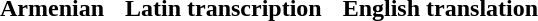<table cellpadding=6>
<tr>
<th>Armenian</th>
<th>Latin transcription</th>
<th>English translation</th>
</tr>
<tr>
<td><br></td>
<td><br></td>
<td><br></td>
</tr>
</table>
